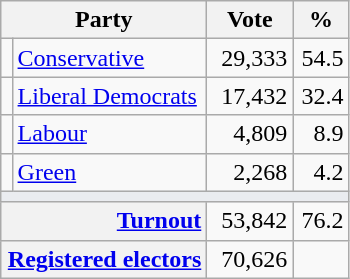<table class="wikitable">
<tr>
<th bgcolor="#DDDDFF" width="130px" colspan="2">Party</th>
<th bgcolor="#DDDDFF" width="50px">Vote</th>
<th bgcolor="#DDDDFF" width="30px">%</th>
</tr>
<tr>
<td></td>
<td><a href='#'>Conservative</a></td>
<td align=right>29,333</td>
<td align=right>54.5</td>
</tr>
<tr>
<td></td>
<td><a href='#'>Liberal Democrats</a></td>
<td align=right>17,432</td>
<td align=right>32.4</td>
</tr>
<tr>
<td></td>
<td><a href='#'>Labour</a></td>
<td align=right>4,809</td>
<td align=right>8.9</td>
</tr>
<tr>
<td></td>
<td><a href='#'>Green</a></td>
<td align=right>2,268</td>
<td align=right>4.2</td>
</tr>
<tr>
<td colspan="4" bgcolor="#EAECF0"></td>
</tr>
<tr>
<th colspan="2" style="text-align: right; margin-right: 0.5em" scope=row><a href='#'>Turnout</a></th>
<td style="text-align: right; margin-right: 0.5em">53,842</td>
<td style="text-align: right; margin-right: 0.5em">76.2</td>
</tr>
<tr>
<th colspan="2" style="text-align:right;" scope=row><a href='#'>Registered electors</a></th>
<td style="text-align:right; margin-right:0.5em">70,626</td>
<td style="text-align:right; margin-right:0.5em"></td>
</tr>
</table>
